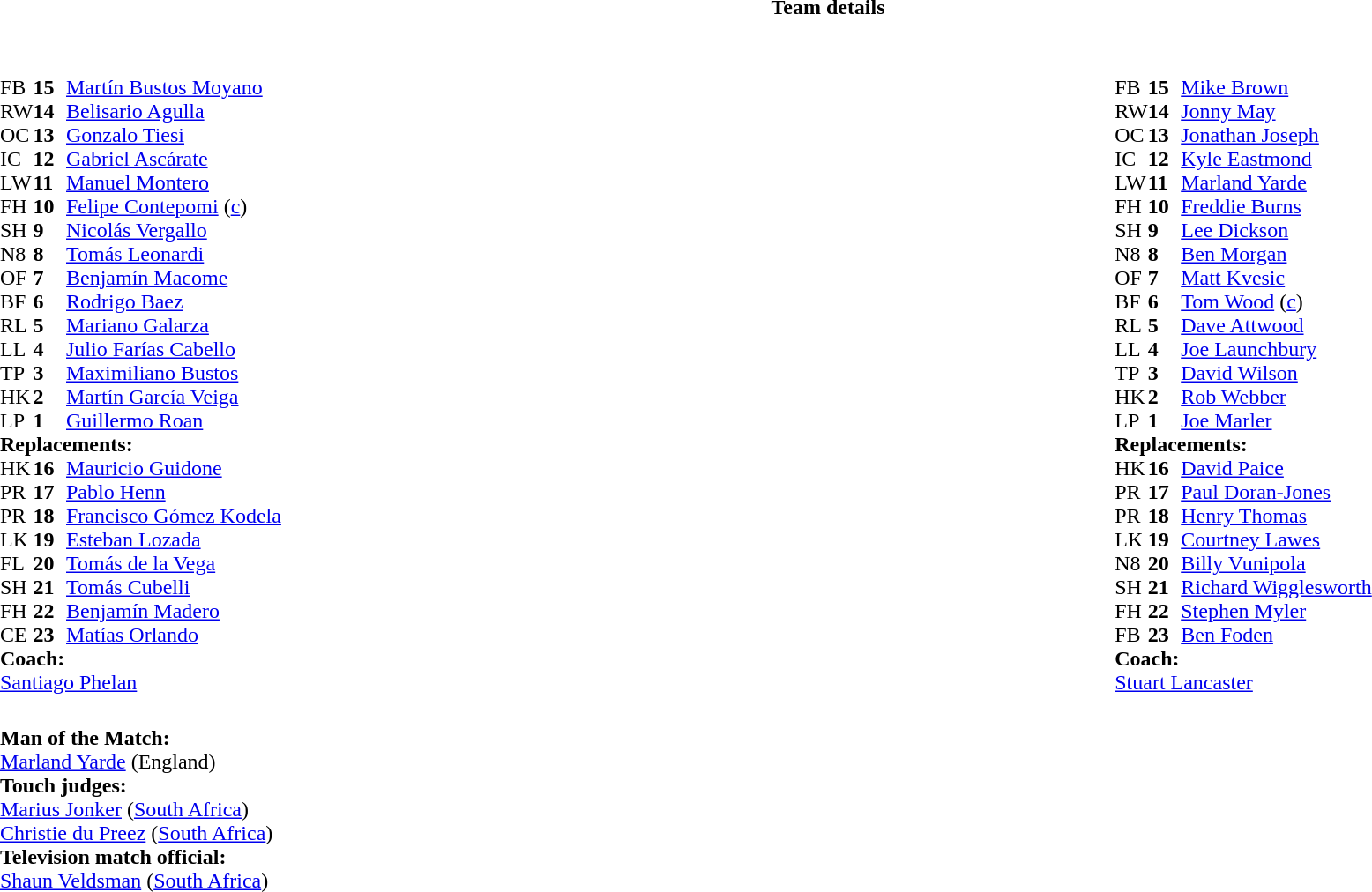<table border="0" width="100%" class="collapsible collapsed">
<tr>
<th>Team details</th>
</tr>
<tr>
<td><br><table style="width:100%;">
<tr>
<td style="vertical-align:top; width:50%"><br><table cellspacing="0" cellpadding="0">
<tr>
<th width="25"></th>
<th width="25"></th>
</tr>
<tr>
<td>FB</td>
<td><strong>15</strong></td>
<td><a href='#'>Martín Bustos Moyano</a></td>
<td></td>
</tr>
<tr>
<td>RW</td>
<td><strong>14</strong></td>
<td><a href='#'>Belisario Agulla</a></td>
</tr>
<tr>
<td>OC</td>
<td><strong>13</strong></td>
<td><a href='#'>Gonzalo Tiesi</a></td>
</tr>
<tr>
<td>IC</td>
<td><strong>12</strong></td>
<td><a href='#'>Gabriel Ascárate</a></td>
<td></td>
<td></td>
</tr>
<tr>
<td>LW</td>
<td><strong>11</strong></td>
<td><a href='#'>Manuel Montero</a></td>
<td></td>
<td></td>
</tr>
<tr>
<td>FH</td>
<td><strong>10</strong></td>
<td><a href='#'>Felipe Contepomi</a> (<a href='#'>c</a>)</td>
</tr>
<tr>
<td>SH</td>
<td><strong>9</strong></td>
<td><a href='#'>Nicolás Vergallo</a></td>
<td></td>
<td></td>
</tr>
<tr>
<td>N8</td>
<td><strong>8</strong></td>
<td><a href='#'>Tomás Leonardi</a></td>
</tr>
<tr>
<td>OF</td>
<td><strong>7</strong></td>
<td><a href='#'>Benjamín Macome</a></td>
</tr>
<tr>
<td>BF</td>
<td><strong>6</strong></td>
<td><a href='#'>Rodrigo Baez</a></td>
<td></td>
<td></td>
</tr>
<tr>
<td>RL</td>
<td><strong>5</strong></td>
<td><a href='#'>Mariano Galarza</a></td>
</tr>
<tr>
<td>LL</td>
<td><strong>4</strong></td>
<td><a href='#'>Julio Farías Cabello</a></td>
<td></td>
<td></td>
</tr>
<tr>
<td>TP</td>
<td><strong>3</strong></td>
<td><a href='#'>Maximiliano Bustos</a></td>
<td></td>
<td></td>
</tr>
<tr>
<td>HK</td>
<td><strong>2</strong></td>
<td><a href='#'>Martín García Veiga</a></td>
</tr>
<tr>
<td>LP</td>
<td><strong>1</strong></td>
<td><a href='#'>Guillermo Roan</a></td>
<td></td>
<td></td>
</tr>
<tr>
<td colspan=3><strong>Replacements:</strong></td>
</tr>
<tr>
<td>HK</td>
<td><strong>16</strong></td>
<td><a href='#'>Mauricio Guidone</a></td>
<td></td>
<td></td>
<td></td>
</tr>
<tr>
<td>PR</td>
<td><strong>17</strong></td>
<td><a href='#'>Pablo Henn</a></td>
<td></td>
<td></td>
<td></td>
</tr>
<tr>
<td>PR</td>
<td><strong>18</strong></td>
<td><a href='#'>Francisco Gómez Kodela</a></td>
<td></td>
<td></td>
</tr>
<tr>
<td>LK</td>
<td><strong>19</strong></td>
<td><a href='#'>Esteban Lozada</a></td>
<td></td>
<td></td>
</tr>
<tr>
<td>FL</td>
<td><strong>20</strong></td>
<td><a href='#'>Tomás de la Vega</a></td>
<td></td>
<td></td>
</tr>
<tr>
<td>SH</td>
<td><strong>21</strong></td>
<td><a href='#'>Tomás Cubelli</a></td>
<td></td>
<td></td>
</tr>
<tr>
<td>FH</td>
<td><strong>22</strong></td>
<td><a href='#'>Benjamín Madero</a></td>
<td></td>
<td></td>
</tr>
<tr>
<td>CE</td>
<td><strong>23</strong></td>
<td><a href='#'>Matías Orlando</a></td>
<td></td>
<td></td>
</tr>
<tr>
<td colspan=3><strong>Coach:</strong></td>
</tr>
<tr>
<td colspan="4"> <a href='#'>Santiago Phelan</a></td>
</tr>
</table>
</td>
<td style="vertical-align:top; width:50%"><br><table cellspacing="0" cellpadding="0" style="margin:auto">
<tr>
<th width="25"></th>
<th width="25"></th>
</tr>
<tr>
<td>FB</td>
<td><strong>15</strong></td>
<td><a href='#'>Mike Brown</a></td>
<td></td>
<td></td>
</tr>
<tr>
<td>RW</td>
<td><strong>14</strong></td>
<td><a href='#'>Jonny May</a></td>
</tr>
<tr>
<td>OC</td>
<td><strong>13</strong></td>
<td><a href='#'>Jonathan Joseph</a></td>
</tr>
<tr>
<td>IC</td>
<td><strong>12</strong></td>
<td><a href='#'>Kyle Eastmond</a></td>
</tr>
<tr>
<td>LW</td>
<td><strong>11</strong></td>
<td><a href='#'>Marland Yarde</a></td>
</tr>
<tr>
<td>FH</td>
<td><strong>10</strong></td>
<td><a href='#'>Freddie Burns</a></td>
<td></td>
<td></td>
</tr>
<tr>
<td>SH</td>
<td><strong>9</strong></td>
<td><a href='#'>Lee Dickson</a></td>
<td></td>
<td></td>
</tr>
<tr>
<td>N8</td>
<td><strong>8</strong></td>
<td><a href='#'>Ben Morgan</a></td>
<td></td>
<td></td>
</tr>
<tr>
<td>OF</td>
<td><strong>7</strong></td>
<td><a href='#'>Matt Kvesic</a></td>
</tr>
<tr>
<td>BF</td>
<td><strong>6</strong></td>
<td><a href='#'>Tom Wood</a> (<a href='#'>c</a>)</td>
</tr>
<tr>
<td>RL</td>
<td><strong>5</strong></td>
<td><a href='#'>Dave Attwood</a></td>
<td></td>
<td></td>
</tr>
<tr>
<td>LL</td>
<td><strong>4</strong></td>
<td><a href='#'>Joe Launchbury</a></td>
</tr>
<tr>
<td>TP</td>
<td><strong>3</strong></td>
<td><a href='#'>David Wilson</a></td>
<td></td>
<td></td>
</tr>
<tr>
<td>HK</td>
<td><strong>2</strong></td>
<td><a href='#'>Rob Webber</a></td>
<td></td>
<td></td>
</tr>
<tr>
<td>LP</td>
<td><strong>1</strong></td>
<td><a href='#'>Joe Marler</a></td>
<td></td>
<td></td>
</tr>
<tr>
<td colspan=3><strong>Replacements:</strong></td>
</tr>
<tr>
<td>HK</td>
<td><strong>16</strong></td>
<td><a href='#'>David Paice</a></td>
<td></td>
<td></td>
</tr>
<tr>
<td>PR</td>
<td><strong>17</strong></td>
<td><a href='#'>Paul Doran-Jones</a></td>
<td></td>
<td></td>
</tr>
<tr>
<td>PR</td>
<td><strong>18</strong></td>
<td><a href='#'>Henry Thomas</a></td>
<td></td>
<td></td>
</tr>
<tr>
<td>LK</td>
<td><strong>19</strong></td>
<td><a href='#'>Courtney Lawes</a></td>
<td></td>
<td></td>
</tr>
<tr>
<td>N8</td>
<td><strong>20</strong></td>
<td><a href='#'>Billy Vunipola</a></td>
<td></td>
<td></td>
</tr>
<tr>
<td>SH</td>
<td><strong>21</strong></td>
<td><a href='#'>Richard Wigglesworth</a></td>
<td></td>
<td></td>
</tr>
<tr>
<td>FH</td>
<td><strong>22</strong></td>
<td><a href='#'>Stephen Myler</a></td>
<td></td>
<td></td>
</tr>
<tr>
<td>FB</td>
<td><strong>23</strong></td>
<td><a href='#'>Ben Foden</a></td>
<td></td>
<td></td>
</tr>
<tr>
<td colspan=3><strong>Coach:</strong></td>
</tr>
<tr>
<td colspan="4"> <a href='#'>Stuart Lancaster</a></td>
</tr>
</table>
</td>
</tr>
</table>
<table style="width:100%">
<tr>
<td><br><strong>Man of the Match:</strong>
<br><a href='#'>Marland Yarde</a> (England)<br><strong>Touch judges:</strong>
<br><a href='#'>Marius Jonker</a> (<a href='#'>South Africa</a>)
<br><a href='#'>Christie du Preez</a> (<a href='#'>South Africa</a>)
<br><strong>Television match official:</strong>
<br><a href='#'>Shaun Veldsman</a> (<a href='#'>South Africa</a>)</td>
</tr>
</table>
</td>
</tr>
</table>
